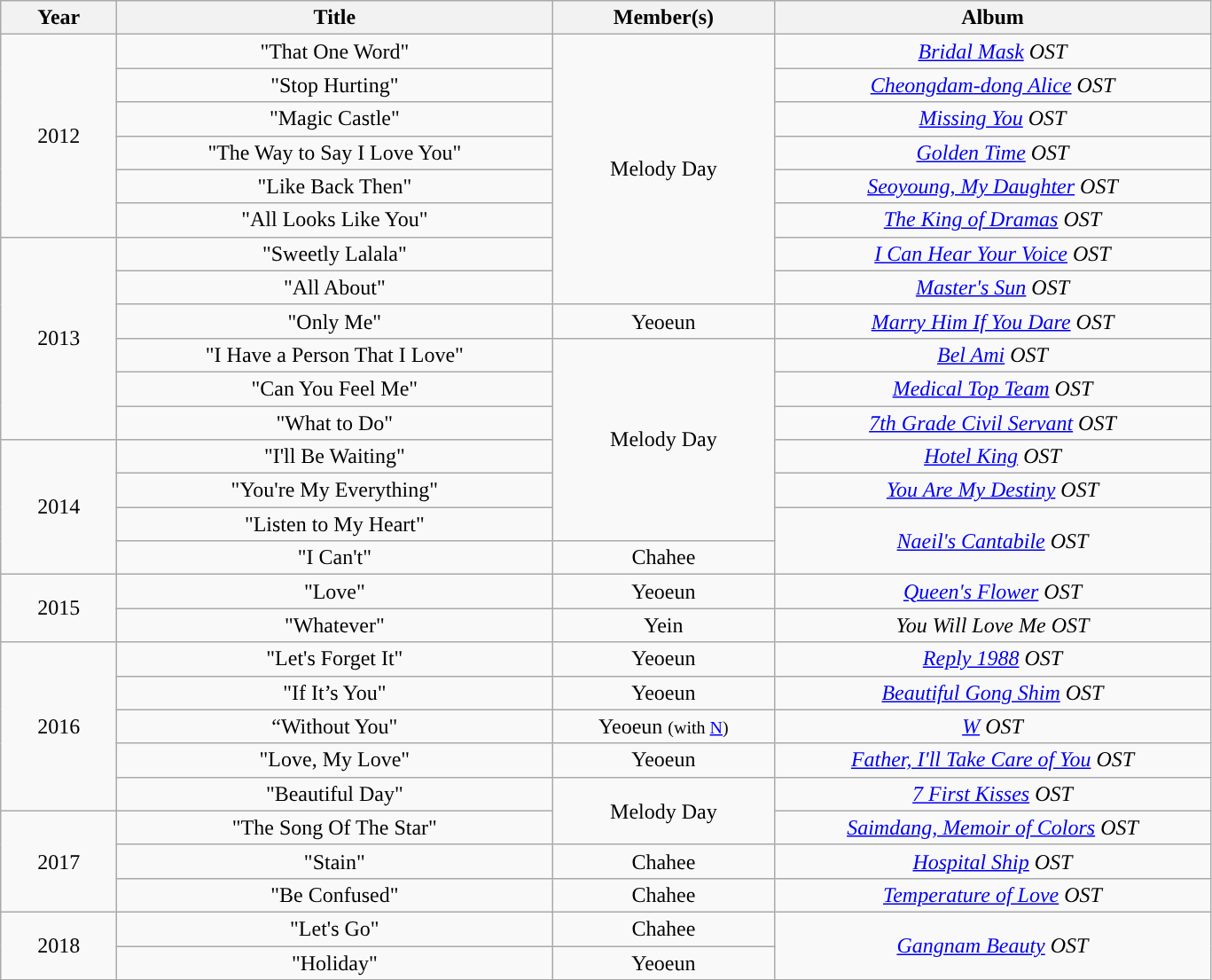<table class="wikitable plainrowheaders" style="text-align:center;">
<tr>
<th scope="col" style="width:5em;">Year</th>
<th scope="col" style="width:20em;">Title</th>
<th scope="col" style="width:10em;">Member(s)</th>
<th scope="col" style="width:20em;">Album</th>
</tr>
<tr>
<td rowspan=6>2012</td>
<td>"That One Word"</td>
<td rowspan="8">Melody Day</td>
<td><em><a href='#'>Bridal Mask</a> OST</em></td>
</tr>
<tr>
<td>"Stop Hurting"</td>
<td><em><a href='#'>Cheongdam-dong Alice</a> OST</em></td>
</tr>
<tr>
<td>"Magic Castle"</td>
<td><em><a href='#'>Missing You</a> OST</em></td>
</tr>
<tr>
<td>"The Way to Say I Love You"</td>
<td><em><a href='#'>Golden Time</a> OST</em></td>
</tr>
<tr>
<td>"Like Back Then"</td>
<td><em><a href='#'>Seoyoung, My Daughter</a> OST</em></td>
</tr>
<tr>
<td>"All Looks Like You"</td>
<td><em><a href='#'>The King of Dramas</a> OST</em></td>
</tr>
<tr>
<td rowspan=6>2013</td>
<td>"Sweetly Lalala"</td>
<td><em><a href='#'>I Can Hear Your Voice</a> OST</em></td>
</tr>
<tr>
<td>"All About"</td>
<td><em><a href='#'>Master's Sun</a> OST</em></td>
</tr>
<tr>
<td>"Only Me"</td>
<td>Yeoeun</td>
<td><em><a href='#'>Marry Him If You Dare</a> OST</em></td>
</tr>
<tr>
<td>"I Have a Person That I Love"</td>
<td rowspan="6">Melody Day</td>
<td><em><a href='#'>Bel Ami</a> OST</em></td>
</tr>
<tr>
<td>"Can You Feel Me"</td>
<td><em><a href='#'>Medical Top Team</a> OST</em></td>
</tr>
<tr>
<td>"What to Do"</td>
<td><em><a href='#'>7th Grade Civil Servant</a> OST</em></td>
</tr>
<tr>
<td rowspan=4>2014</td>
<td>"I'll Be Waiting"</td>
<td><em><a href='#'>Hotel King</a> OST</em></td>
</tr>
<tr>
<td>"You're My Everything"</td>
<td><em><a href='#'>You Are My Destiny</a> OST</em></td>
</tr>
<tr>
<td>"Listen to My Heart"</td>
<td rowspan=2><em><a href='#'>Naeil's Cantabile</a> OST</em></td>
</tr>
<tr>
<td>"I Can't"</td>
<td>Chahee</td>
</tr>
<tr>
<td rowspan="2">2015</td>
<td>"Love"</td>
<td>Yeoeun</td>
<td><a href='#'><em>Queen's Flower</em></a> <em>OST</em></td>
</tr>
<tr>
<td>"Whatever"</td>
<td>Yein</td>
<td><em>You Will Love Me OST</em></td>
</tr>
<tr>
<td rowspan="5”">2016</td>
<td>"Let's Forget It"</td>
<td>Yeoeun</td>
<td><em><a href='#'>Reply 1988</a></em> <em>OST</em></td>
</tr>
<tr>
<td>"If It’s You"</td>
<td>Yeoeun</td>
<td><em><a href='#'>Beautiful Gong Shim</a> OST</em></td>
</tr>
<tr>
<td>“Without You"</td>
<td>Yeoeun <small>(with <a href='#'>N</a>)</small></td>
<td><em><a href='#'>W</a> OST</em></td>
</tr>
<tr>
<td>"Love, My Love"</td>
<td>Yeoeun</td>
<td><em><a href='#'>Father, I'll Take Care of You</a></em> <em>OST</em></td>
</tr>
<tr>
<td>"Beautiful Day"</td>
<td rowspan="2">Melody Day</td>
<td><em><a href='#'>7 First Kisses</a> OST</em></td>
</tr>
<tr>
<td rowspan="3">2017</td>
<td>"The Song Of The Star"</td>
<td><em><a href='#'>Saimdang, Memoir of Colors</a> OST</em></td>
</tr>
<tr>
<td>"Stain"</td>
<td>Chahee</td>
<td><em><a href='#'>Hospital Ship</a></em> <em>OST</em></td>
</tr>
<tr>
<td>"Be Confused"</td>
<td>Chahee</td>
<td><em><a href='#'>Temperature of Love</a></em> <em>OST</em></td>
</tr>
<tr>
<td rowspan="2">2018</td>
<td>"Let's Go"</td>
<td>Chahee</td>
<td rowspan="2"><em><a href='#'>Gangnam Beauty</a> OST</em></td>
</tr>
<tr>
<td>"Holiday"</td>
<td>Yeoeun</td>
</tr>
</table>
